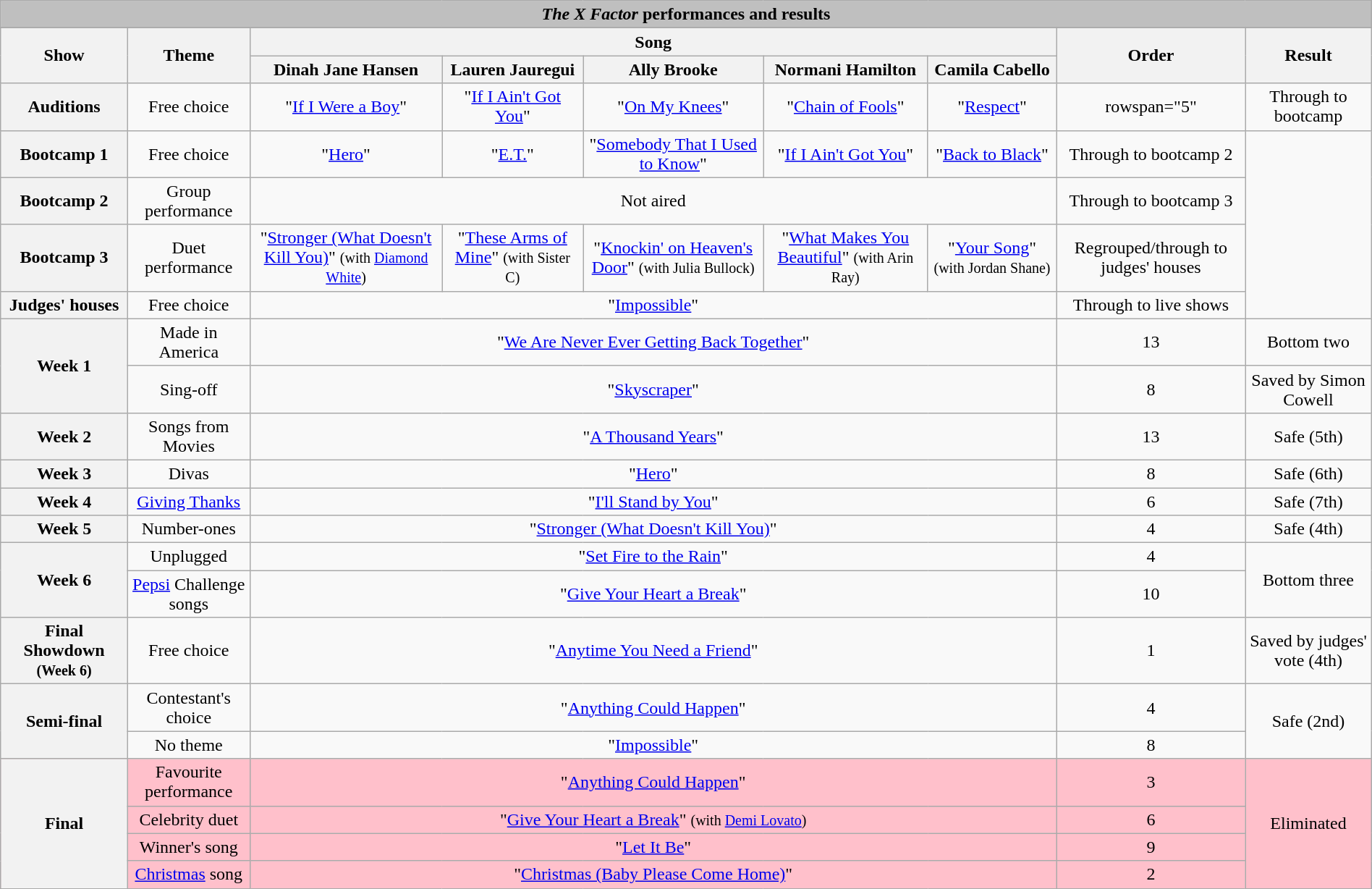<table class="wikitable collapsible collapsed" style="width:100%; margin:1em auto 1em auto; text-align:center;">
<tr>
<th colspan="9" style="background:#BFBFBF;"><em>The X Factor</em> performances and results</th>
</tr>
<tr>
</tr>
<tr>
<th style="text-align:centre" rowspan="2">Show</th>
<th style="text-align:centre" rowspan="2">Theme</th>
<th style="text-align:centre" colspan="5">Song</th>
<th style="text-align:centre" rowspan="2">Order</th>
<th style="text-align:centre" rowspan="2">Result</th>
</tr>
<tr>
<th style="text-align:centre">Dinah Jane Hansen</th>
<th style="text-align:centre">Lauren Jauregui</th>
<th style="text-align:centre">Ally Brooke</th>
<th style="text-align:centre">Normani Hamilton</th>
<th style="text-align:centre">Camila Cabello</th>
</tr>
<tr>
<th>Auditions</th>
<td>Free choice</td>
<td>"<a href='#'>If I Were a Boy</a>"</td>
<td>"<a href='#'>If I Ain't Got You</a>"</td>
<td>"<a href='#'>On My Knees</a>"</td>
<td>"<a href='#'>Chain of Fools</a>"</td>
<td>"<a href='#'>Respect</a>"</td>
<td>rowspan="5" </td>
<td>Through to bootcamp</td>
</tr>
<tr>
<th>Bootcamp 1</th>
<td>Free choice</td>
<td>"<a href='#'>Hero</a>"</td>
<td>"<a href='#'>E.T.</a>"</td>
<td>"<a href='#'>Somebody That I Used to Know</a>"</td>
<td>"<a href='#'>If I Ain't Got You</a>"</td>
<td>"<a href='#'>Back to Black</a>"</td>
<td>Through to bootcamp 2</td>
</tr>
<tr>
<th>Bootcamp 2</th>
<td>Group performance</td>
<td style="text-align:centre" colspan="5">Not aired</td>
<td>Through to bootcamp 3</td>
</tr>
<tr>
<th>Bootcamp 3</th>
<td>Duet performance</td>
<td>"<a href='#'>Stronger (What Doesn't Kill You)</a>" <small>(with <a href='#'>Diamond White</a>)</small></td>
<td>"<a href='#'>These Arms of Mine</a>" <small>(with Sister C)</small></td>
<td>"<a href='#'>Knockin' on Heaven's Door</a>" <small>(with Julia Bullock)</small></td>
<td>"<a href='#'>What Makes You Beautiful</a>" <small>(with Arin Ray)</small></td>
<td>"<a href='#'>Your Song</a>" <small>(with Jordan Shane)</small></td>
<td>Regrouped/through to judges' houses</td>
</tr>
<tr>
<th>Judges' houses</th>
<td>Free choice</td>
<td colspan="5">"<a href='#'>Impossible</a>"</td>
<td>Through to live shows</td>
</tr>
<tr>
<th rowspan="2">Week 1</th>
<td>Made in America</td>
<td colspan="5">"<a href='#'>We Are Never Ever Getting Back Together</a>"</td>
<td>13</td>
<td>Bottom two</td>
</tr>
<tr>
<td>Sing-off</td>
<td colspan="5">"<a href='#'>Skyscraper</a>"</td>
<td>8</td>
<td>Saved by Simon Cowell</td>
</tr>
<tr>
<th>Week 2</th>
<td>Songs from Movies</td>
<td colspan="5">"<a href='#'>A Thousand Years</a>"</td>
<td>13</td>
<td>Safe (5th)</td>
</tr>
<tr>
<th>Week 3</th>
<td>Divas</td>
<td colspan="5">"<a href='#'>Hero</a>"</td>
<td>8</td>
<td>Safe (6th)</td>
</tr>
<tr>
<th>Week 4</th>
<td><a href='#'>Giving Thanks</a></td>
<td colspan="5">"<a href='#'>I'll Stand by You</a>"</td>
<td>6</td>
<td>Safe (7th)</td>
</tr>
<tr>
<th>Week 5</th>
<td>Number-ones</td>
<td colspan="5">"<a href='#'>Stronger (What Doesn't Kill You)</a>"</td>
<td>4</td>
<td>Safe (4th)</td>
</tr>
<tr>
<th rowspan="2">Week 6</th>
<td>Unplugged</td>
<td colspan="5">"<a href='#'>Set Fire to the Rain</a>"</td>
<td>4</td>
<td rowspan="2">Bottom three</td>
</tr>
<tr>
<td><a href='#'>Pepsi</a> Challenge songs</td>
<td colspan="5">"<a href='#'>Give Your Heart a Break</a>"</td>
<td>10</td>
</tr>
<tr>
<th>Final Showdown <small> (Week 6) </small></th>
<td>Free choice</td>
<td colspan="5">"<a href='#'>Anytime You Need a Friend</a>"</td>
<td>1</td>
<td>Saved by judges' vote (4th)</td>
</tr>
<tr>
<th rowspan="2">Semi-final</th>
<td>Contestant's choice</td>
<td colspan="5">"<a href='#'>Anything Could Happen</a>"</td>
<td>4</td>
<td rowspan="2">Safe (2nd)</td>
</tr>
<tr>
<td>No theme</td>
<td colspan="5">"<a href='#'>Impossible</a>"</td>
<td>8</td>
</tr>
<tr style="background:pink;">
<th rowspan="4">Final</th>
<td>Favourite performance</td>
<td colspan="5">"<a href='#'>Anything Could Happen</a>"</td>
<td>3</td>
<td rowspan="4">Eliminated</td>
</tr>
<tr style="background:pink;">
<td>Celebrity duet</td>
<td colspan="5">"<a href='#'>Give Your Heart a Break</a>" <small>(with <a href='#'>Demi Lovato</a>)</small></td>
<td>6</td>
</tr>
<tr style="background:pink;">
<td>Winner's song</td>
<td colspan="5">"<a href='#'>Let It Be</a>"</td>
<td>9</td>
</tr>
<tr style="background:pink;">
<td><a href='#'>Christmas</a> song</td>
<td colspan="5">"<a href='#'>Christmas (Baby Please Come Home)</a>"</td>
<td>2</td>
</tr>
</table>
